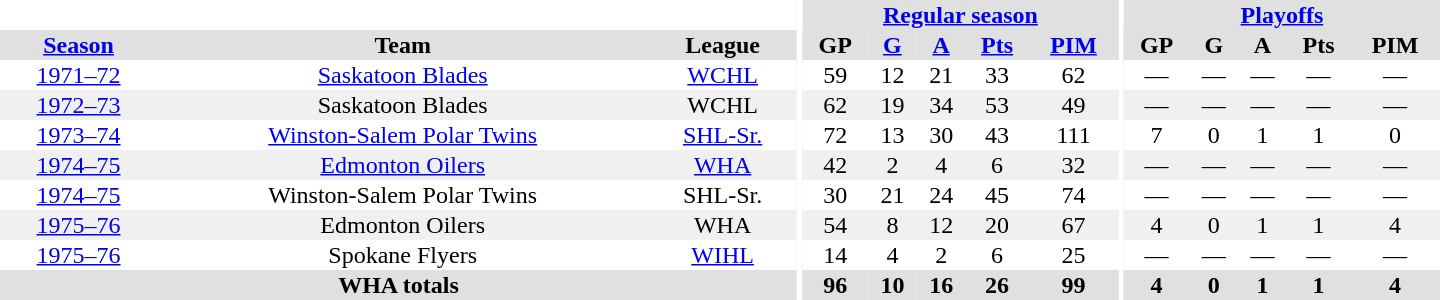<table border="0" cellpadding="1" cellspacing="0" style="text-align:center; width:60em">
<tr bgcolor="#e0e0e0">
<th colspan="3" bgcolor="#ffffff"></th>
<th rowspan="99" bgcolor="#ffffff"></th>
<th colspan="5"><a href='#'>Regular season</a></th>
<th rowspan="99" bgcolor="#ffffff"></th>
<th colspan="5"><a href='#'>Playoffs</a></th>
</tr>
<tr bgcolor="#e0e0e0">
<th><a href='#'>Season</a></th>
<th>Team</th>
<th>League</th>
<th>GP</th>
<th><a href='#'>G</a></th>
<th><a href='#'>A</a></th>
<th><a href='#'>Pts</a></th>
<th><a href='#'>PIM</a></th>
<th>GP</th>
<th>G</th>
<th>A</th>
<th>Pts</th>
<th>PIM</th>
</tr>
<tr>
<td><a href='#'>1971–72</a></td>
<td><a href='#'>Saskatoon Blades</a></td>
<td><a href='#'>WCHL</a></td>
<td>59</td>
<td>12</td>
<td>21</td>
<td>33</td>
<td>62</td>
<td>—</td>
<td>—</td>
<td>—</td>
<td>—</td>
<td>—</td>
</tr>
<tr bgcolor="#f0f0f0">
<td><a href='#'>1972–73</a></td>
<td>Saskatoon Blades</td>
<td>WCHL</td>
<td>62</td>
<td>19</td>
<td>34</td>
<td>53</td>
<td>49</td>
<td>—</td>
<td>—</td>
<td>—</td>
<td>—</td>
<td>—</td>
</tr>
<tr>
<td><a href='#'>1973–74</a></td>
<td><a href='#'>Winston-Salem Polar Twins</a></td>
<td><a href='#'>SHL-Sr.</a></td>
<td>72</td>
<td>13</td>
<td>30</td>
<td>43</td>
<td>111</td>
<td>7</td>
<td>0</td>
<td>1</td>
<td>1</td>
<td>0</td>
</tr>
<tr bgcolor="#f0f0f0">
<td><a href='#'>1974–75</a></td>
<td><a href='#'>Edmonton Oilers</a></td>
<td><a href='#'>WHA</a></td>
<td>42</td>
<td>2</td>
<td>4</td>
<td>6</td>
<td>32</td>
<td>—</td>
<td>—</td>
<td>—</td>
<td>—</td>
<td>—</td>
</tr>
<tr>
<td><a href='#'>1974–75</a></td>
<td>Winston-Salem Polar Twins</td>
<td>SHL-Sr.</td>
<td>30</td>
<td>21</td>
<td>24</td>
<td>45</td>
<td>74</td>
<td>—</td>
<td>—</td>
<td>—</td>
<td>—</td>
<td>—</td>
</tr>
<tr bgcolor="#f0f0f0">
<td><a href='#'>1975–76</a></td>
<td>Edmonton Oilers</td>
<td>WHA</td>
<td>54</td>
<td>8</td>
<td>12</td>
<td>20</td>
<td>67</td>
<td>4</td>
<td>0</td>
<td>1</td>
<td>1</td>
<td>4</td>
</tr>
<tr>
<td><a href='#'>1975–76</a></td>
<td>Spokane Flyers</td>
<td><a href='#'>WIHL</a></td>
<td>14</td>
<td>4</td>
<td>2</td>
<td>6</td>
<td>25</td>
<td>—</td>
<td>—</td>
<td>—</td>
<td>—</td>
<td>—</td>
</tr>
<tr>
</tr>
<tr ALIGN="center" bgcolor="#e0e0e0">
<th colspan="3">WHA totals</th>
<th ALIGN="center">96</th>
<th ALIGN="center">10</th>
<th ALIGN="center">16</th>
<th ALIGN="center">26</th>
<th ALIGN="center">99</th>
<th ALIGN="center">4</th>
<th ALIGN="center">0</th>
<th ALIGN="center">1</th>
<th ALIGN="center">1</th>
<th ALIGN="center">4</th>
</tr>
</table>
